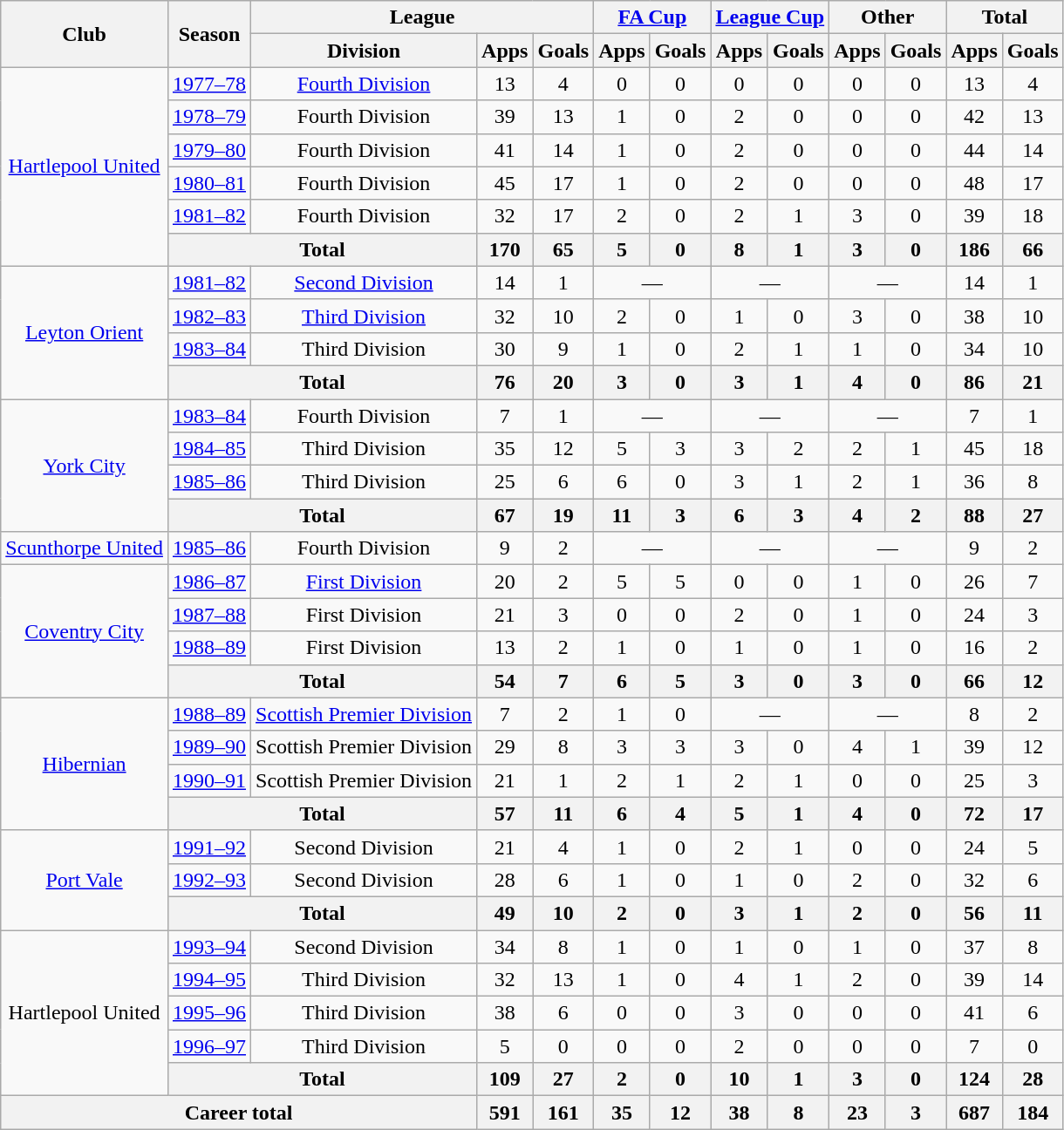<table class="wikitable" style="text-align:center">
<tr>
<th rowspan="2">Club</th>
<th rowspan="2">Season</th>
<th colspan="3">League</th>
<th colspan="2"><a href='#'>FA Cup</a></th>
<th colspan="2"><a href='#'>League Cup</a></th>
<th colspan="2">Other</th>
<th colspan="2">Total</th>
</tr>
<tr>
<th>Division</th>
<th>Apps</th>
<th>Goals</th>
<th>Apps</th>
<th>Goals</th>
<th>Apps</th>
<th>Goals</th>
<th>Apps</th>
<th>Goals</th>
<th>Apps</th>
<th>Goals</th>
</tr>
<tr>
<td rowspan="6"><a href='#'>Hartlepool United</a></td>
<td><a href='#'>1977–78</a></td>
<td><a href='#'>Fourth Division</a></td>
<td>13</td>
<td>4</td>
<td>0</td>
<td>0</td>
<td>0</td>
<td>0</td>
<td>0</td>
<td>0</td>
<td>13</td>
<td>4</td>
</tr>
<tr>
<td><a href='#'>1978–79</a></td>
<td>Fourth Division</td>
<td>39</td>
<td>13</td>
<td>1</td>
<td>0</td>
<td>2</td>
<td>0</td>
<td>0</td>
<td>0</td>
<td>42</td>
<td>13</td>
</tr>
<tr>
<td><a href='#'>1979–80</a></td>
<td>Fourth Division</td>
<td>41</td>
<td>14</td>
<td>1</td>
<td>0</td>
<td>2</td>
<td>0</td>
<td>0</td>
<td>0</td>
<td>44</td>
<td>14</td>
</tr>
<tr>
<td><a href='#'>1980–81</a></td>
<td>Fourth Division</td>
<td>45</td>
<td>17</td>
<td>1</td>
<td>0</td>
<td>2</td>
<td>0</td>
<td>0</td>
<td>0</td>
<td>48</td>
<td>17</td>
</tr>
<tr>
<td><a href='#'>1981–82</a></td>
<td>Fourth Division</td>
<td>32</td>
<td>17</td>
<td>2</td>
<td>0</td>
<td>2</td>
<td>1</td>
<td>3</td>
<td>0</td>
<td>39</td>
<td>18</td>
</tr>
<tr>
<th colspan="2">Total</th>
<th>170</th>
<th>65</th>
<th>5</th>
<th>0</th>
<th>8</th>
<th>1</th>
<th>3</th>
<th>0</th>
<th>186</th>
<th>66</th>
</tr>
<tr>
<td rowspan="4"><a href='#'>Leyton Orient</a></td>
<td><a href='#'>1981–82</a></td>
<td><a href='#'>Second Division</a></td>
<td>14</td>
<td>1</td>
<td colspan="2">—</td>
<td colspan="2">—</td>
<td colspan="2">—</td>
<td>14</td>
<td>1</td>
</tr>
<tr>
<td><a href='#'>1982–83</a></td>
<td><a href='#'>Third Division</a></td>
<td>32</td>
<td>10</td>
<td>2</td>
<td>0</td>
<td>1</td>
<td>0</td>
<td>3</td>
<td>0</td>
<td>38</td>
<td>10</td>
</tr>
<tr>
<td><a href='#'>1983–84</a></td>
<td>Third Division</td>
<td>30</td>
<td>9</td>
<td>1</td>
<td>0</td>
<td>2</td>
<td>1</td>
<td>1</td>
<td>0</td>
<td>34</td>
<td>10</td>
</tr>
<tr>
<th colspan="2">Total</th>
<th>76</th>
<th>20</th>
<th>3</th>
<th>0</th>
<th>3</th>
<th>1</th>
<th>4</th>
<th>0</th>
<th>86</th>
<th>21</th>
</tr>
<tr>
<td rowspan="4"><a href='#'>York City</a></td>
<td><a href='#'>1983–84</a></td>
<td>Fourth Division</td>
<td>7</td>
<td>1</td>
<td colspan="2">—</td>
<td colspan="2">—</td>
<td colspan="2">—</td>
<td>7</td>
<td>1</td>
</tr>
<tr>
<td><a href='#'>1984–85</a></td>
<td>Third Division</td>
<td>35</td>
<td>12</td>
<td>5</td>
<td>3</td>
<td>3</td>
<td>2</td>
<td>2</td>
<td>1</td>
<td>45</td>
<td>18</td>
</tr>
<tr>
<td><a href='#'>1985–86</a></td>
<td>Third Division</td>
<td>25</td>
<td>6</td>
<td>6</td>
<td>0</td>
<td>3</td>
<td>1</td>
<td>2</td>
<td>1</td>
<td>36</td>
<td>8</td>
</tr>
<tr>
<th colspan="2">Total</th>
<th>67</th>
<th>19</th>
<th>11</th>
<th>3</th>
<th>6</th>
<th>3</th>
<th>4</th>
<th>2</th>
<th>88</th>
<th>27</th>
</tr>
<tr>
<td><a href='#'>Scunthorpe United</a></td>
<td><a href='#'>1985–86</a></td>
<td>Fourth Division</td>
<td>9</td>
<td>2</td>
<td colspan="2">—</td>
<td colspan="2">—</td>
<td colspan="2">—</td>
<td>9</td>
<td>2</td>
</tr>
<tr>
<td rowspan="4"><a href='#'>Coventry City</a></td>
<td><a href='#'>1986–87</a></td>
<td><a href='#'>First Division</a></td>
<td>20</td>
<td>2</td>
<td>5</td>
<td>5</td>
<td>0</td>
<td>0</td>
<td>1</td>
<td>0</td>
<td>26</td>
<td>7</td>
</tr>
<tr>
<td><a href='#'>1987–88</a></td>
<td>First Division</td>
<td>21</td>
<td>3</td>
<td>0</td>
<td>0</td>
<td>2</td>
<td>0</td>
<td>1</td>
<td>0</td>
<td>24</td>
<td>3</td>
</tr>
<tr>
<td><a href='#'>1988–89</a></td>
<td>First Division</td>
<td>13</td>
<td>2</td>
<td>1</td>
<td>0</td>
<td>1</td>
<td>0</td>
<td>1</td>
<td>0</td>
<td>16</td>
<td>2</td>
</tr>
<tr>
<th colspan="2">Total</th>
<th>54</th>
<th>7</th>
<th>6</th>
<th>5</th>
<th>3</th>
<th>0</th>
<th>3</th>
<th>0</th>
<th>66</th>
<th>12</th>
</tr>
<tr>
<td rowspan="4"><a href='#'>Hibernian</a></td>
<td><a href='#'>1988–89</a></td>
<td><a href='#'>Scottish Premier Division</a></td>
<td>7</td>
<td>2</td>
<td>1</td>
<td>0</td>
<td colspan="2">—</td>
<td colspan="2">—</td>
<td>8</td>
<td>2</td>
</tr>
<tr>
<td><a href='#'>1989–90</a></td>
<td>Scottish Premier Division</td>
<td>29</td>
<td>8</td>
<td>3</td>
<td>3</td>
<td>3</td>
<td>0</td>
<td>4</td>
<td>1</td>
<td>39</td>
<td>12</td>
</tr>
<tr>
<td><a href='#'>1990–91</a></td>
<td>Scottish Premier Division</td>
<td>21</td>
<td>1</td>
<td>2</td>
<td>1</td>
<td>2</td>
<td>1</td>
<td>0</td>
<td>0</td>
<td>25</td>
<td>3</td>
</tr>
<tr>
<th colspan="2">Total</th>
<th>57</th>
<th>11</th>
<th>6</th>
<th>4</th>
<th>5</th>
<th>1</th>
<th>4</th>
<th>0</th>
<th>72</th>
<th>17</th>
</tr>
<tr>
<td rowspan="3"><a href='#'>Port Vale</a></td>
<td><a href='#'>1991–92</a></td>
<td>Second Division</td>
<td>21</td>
<td>4</td>
<td>1</td>
<td>0</td>
<td>2</td>
<td>1</td>
<td>0</td>
<td>0</td>
<td>24</td>
<td>5</td>
</tr>
<tr>
<td><a href='#'>1992–93</a></td>
<td>Second Division</td>
<td>28</td>
<td>6</td>
<td>1</td>
<td>0</td>
<td>1</td>
<td>0</td>
<td>2</td>
<td>0</td>
<td>32</td>
<td>6</td>
</tr>
<tr>
<th colspan="2">Total</th>
<th>49</th>
<th>10</th>
<th>2</th>
<th>0</th>
<th>3</th>
<th>1</th>
<th>2</th>
<th>0</th>
<th>56</th>
<th>11</th>
</tr>
<tr>
<td rowspan="5">Hartlepool United</td>
<td><a href='#'>1993–94</a></td>
<td>Second Division</td>
<td>34</td>
<td>8</td>
<td>1</td>
<td>0</td>
<td>1</td>
<td>0</td>
<td>1</td>
<td>0</td>
<td>37</td>
<td>8</td>
</tr>
<tr>
<td><a href='#'>1994–95</a></td>
<td>Third Division</td>
<td>32</td>
<td>13</td>
<td>1</td>
<td>0</td>
<td>4</td>
<td>1</td>
<td>2</td>
<td>0</td>
<td>39</td>
<td>14</td>
</tr>
<tr>
<td><a href='#'>1995–96</a></td>
<td>Third Division</td>
<td>38</td>
<td>6</td>
<td>0</td>
<td>0</td>
<td>3</td>
<td>0</td>
<td>0</td>
<td>0</td>
<td>41</td>
<td>6</td>
</tr>
<tr>
<td><a href='#'>1996–97</a></td>
<td>Third Division</td>
<td>5</td>
<td>0</td>
<td>0</td>
<td>0</td>
<td>2</td>
<td>0</td>
<td>0</td>
<td>0</td>
<td>7</td>
<td>0</td>
</tr>
<tr>
<th colspan="2">Total</th>
<th>109</th>
<th>27</th>
<th>2</th>
<th>0</th>
<th>10</th>
<th>1</th>
<th>3</th>
<th>0</th>
<th>124</th>
<th>28</th>
</tr>
<tr>
<th colspan="3">Career total</th>
<th>591</th>
<th>161</th>
<th>35</th>
<th>12</th>
<th>38</th>
<th>8</th>
<th>23</th>
<th>3</th>
<th>687</th>
<th>184</th>
</tr>
</table>
